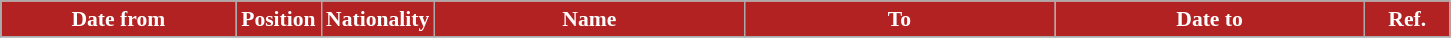<table class="wikitable" style="text-align:center; font-size:90%; ">
<tr>
<th style="background:#B22222; color:white; width:150px;">Date from</th>
<th style="background:#B22222; color:white; width:50px;">Position</th>
<th style="background:#B22222; color:white; width:50px;">Nationality</th>
<th style="background:#B22222; color:white; width:200px;">Name</th>
<th style="background:#B22222; color:white; width:200px;">To</th>
<th style="background:#B22222; color:white; width:200px;">Date to</th>
<th style="background:#B22222; color:white; width:50px;">Ref.</th>
</tr>
<tr>
</tr>
</table>
